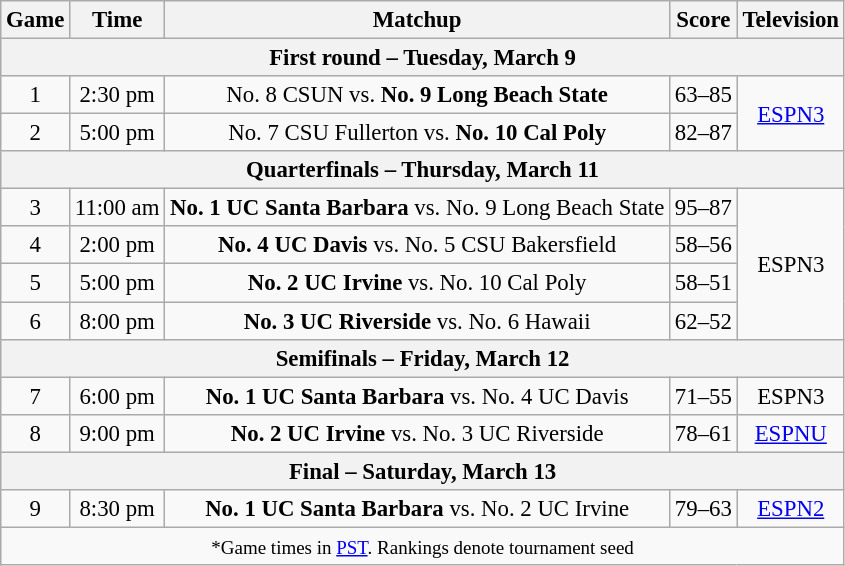<table class="wikitable" style="font-size: 95%;text-align:center">
<tr>
<th>Game</th>
<th>Time </th>
<th>Matchup</th>
<th>Score</th>
<th>Television</th>
</tr>
<tr>
<th colspan=5>First round – Tuesday, March 9</th>
</tr>
<tr>
<td>1</td>
<td>2:30 pm</td>
<td>No. 8 CSUN vs. <strong>No. 9 Long Beach State</strong></td>
<td>63–85</td>
<td rowspan=2><a href='#'>ESPN3</a></td>
</tr>
<tr>
<td>2</td>
<td>5:00 pm</td>
<td>No. 7 CSU Fullerton vs. <strong>No. 10 Cal Poly</strong></td>
<td>82–87</td>
</tr>
<tr>
<th colspan=5>Quarterfinals – Thursday, March 11</th>
</tr>
<tr>
<td>3</td>
<td>11:00 am</td>
<td><strong>No. 1 UC Santa Barbara</strong> vs. No. 9 Long Beach State</td>
<td>95–87</td>
<td rowspan=4>ESPN3</td>
</tr>
<tr>
<td>4</td>
<td>2:00 pm</td>
<td><strong>No. 4 UC Davis</strong> vs. No. 5 CSU Bakersfield</td>
<td>58–56</td>
</tr>
<tr>
<td>5</td>
<td>5:00 pm</td>
<td><strong>No. 2 UC Irvine</strong> vs. No. 10 Cal Poly</td>
<td>58–51</td>
</tr>
<tr>
<td>6</td>
<td>8:00 pm</td>
<td><strong>No. 3 UC Riverside</strong> vs. No. 6 Hawaii</td>
<td>62–52</td>
</tr>
<tr>
<th colspan=5>Semifinals – Friday, March 12</th>
</tr>
<tr>
<td>7</td>
<td>6:00 pm</td>
<td><strong>No. 1 UC Santa Barbara</strong> vs. No. 4 UC Davis</td>
<td>71–55</td>
<td>ESPN3</td>
</tr>
<tr>
<td>8</td>
<td>9:00 pm</td>
<td><strong>No. 2 UC Irvine</strong> vs. No. 3 UC Riverside</td>
<td>78–61</td>
<td><a href='#'>ESPNU</a></td>
</tr>
<tr>
<th colspan=5>Final – Saturday, March 13</th>
</tr>
<tr>
<td>9</td>
<td>8:30 pm</td>
<td><strong>No. 1 UC Santa Barbara</strong> vs. No. 2 UC Irvine</td>
<td>79–63</td>
<td><a href='#'>ESPN2</a></td>
</tr>
<tr>
<td colspan=5><small>*Game times in <a href='#'>PST</a>. Rankings denote tournament seed</small></td>
</tr>
</table>
